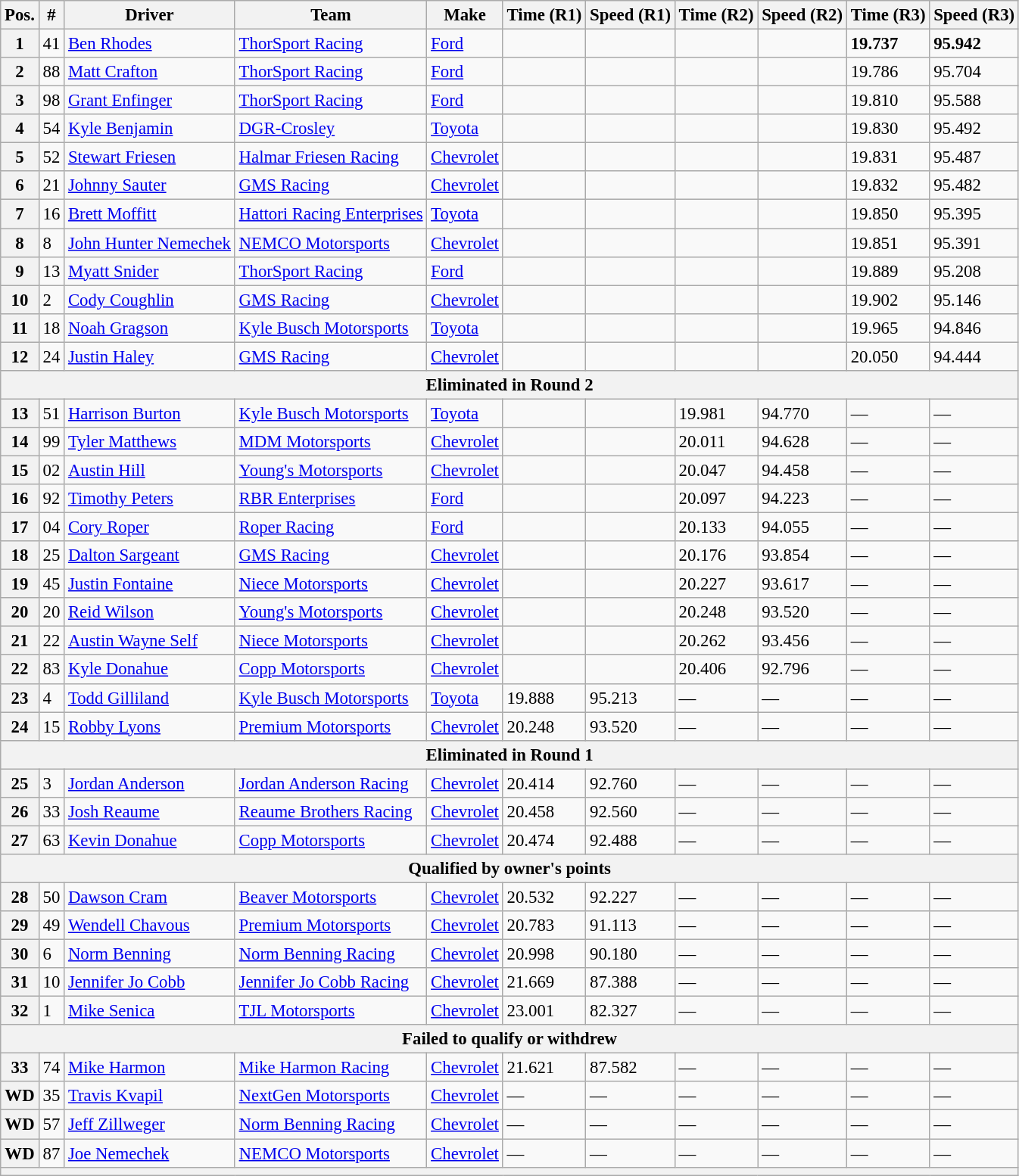<table class="wikitable" style="font-size: 95%;">
<tr>
<th>Pos.</th>
<th>#</th>
<th>Driver</th>
<th>Team</th>
<th>Make</th>
<th>Time (R1)</th>
<th>Speed (R1)</th>
<th>Time (R2)</th>
<th>Speed (R2)</th>
<th>Time (R3)</th>
<th>Speed (R3)</th>
</tr>
<tr>
<th>1</th>
<td>41</td>
<td><a href='#'>Ben Rhodes</a></td>
<td><a href='#'>ThorSport Racing</a></td>
<td><a href='#'>Ford</a></td>
<td></td>
<td></td>
<td></td>
<td></td>
<td><strong>19.737</strong></td>
<td><strong>95.942</strong></td>
</tr>
<tr>
<th>2</th>
<td>88</td>
<td><a href='#'>Matt Crafton</a></td>
<td><a href='#'>ThorSport Racing</a></td>
<td><a href='#'>Ford</a></td>
<td></td>
<td></td>
<td></td>
<td></td>
<td>19.786</td>
<td>95.704</td>
</tr>
<tr>
<th>3</th>
<td>98</td>
<td><a href='#'>Grant Enfinger</a></td>
<td><a href='#'>ThorSport Racing</a></td>
<td><a href='#'>Ford</a></td>
<td></td>
<td></td>
<td></td>
<td></td>
<td>19.810</td>
<td>95.588</td>
</tr>
<tr>
<th>4</th>
<td>54</td>
<td><a href='#'>Kyle Benjamin</a></td>
<td><a href='#'>DGR-Crosley</a></td>
<td><a href='#'>Toyota</a></td>
<td></td>
<td></td>
<td></td>
<td></td>
<td>19.830</td>
<td>95.492</td>
</tr>
<tr>
<th>5</th>
<td>52</td>
<td><a href='#'>Stewart Friesen</a></td>
<td><a href='#'>Halmar Friesen Racing</a></td>
<td><a href='#'>Chevrolet</a></td>
<td></td>
<td></td>
<td></td>
<td></td>
<td>19.831</td>
<td>95.487</td>
</tr>
<tr>
<th>6</th>
<td>21</td>
<td><a href='#'>Johnny Sauter</a></td>
<td><a href='#'>GMS Racing</a></td>
<td><a href='#'>Chevrolet</a></td>
<td></td>
<td></td>
<td></td>
<td></td>
<td>19.832</td>
<td>95.482</td>
</tr>
<tr>
<th>7</th>
<td>16</td>
<td><a href='#'>Brett Moffitt</a></td>
<td><a href='#'>Hattori Racing Enterprises</a></td>
<td><a href='#'>Toyota</a></td>
<td></td>
<td></td>
<td></td>
<td></td>
<td>19.850 </td>
<td>95.395</td>
</tr>
<tr>
<th>8</th>
<td>8</td>
<td><a href='#'>John Hunter Nemechek</a></td>
<td><a href='#'>NEMCO Motorsports</a></td>
<td><a href='#'>Chevrolet</a></td>
<td></td>
<td></td>
<td></td>
<td></td>
<td>19.851</td>
<td>95.391</td>
</tr>
<tr>
<th>9</th>
<td>13</td>
<td><a href='#'>Myatt Snider</a></td>
<td><a href='#'>ThorSport Racing</a></td>
<td><a href='#'>Ford</a></td>
<td></td>
<td></td>
<td></td>
<td></td>
<td>19.889</td>
<td>95.208</td>
</tr>
<tr>
<th>10</th>
<td>2</td>
<td><a href='#'>Cody Coughlin</a></td>
<td><a href='#'>GMS Racing</a></td>
<td><a href='#'>Chevrolet</a></td>
<td></td>
<td></td>
<td></td>
<td></td>
<td>19.902</td>
<td>95.146</td>
</tr>
<tr>
<th>11</th>
<td>18</td>
<td><a href='#'>Noah Gragson</a></td>
<td><a href='#'>Kyle Busch Motorsports</a></td>
<td><a href='#'>Toyota</a></td>
<td></td>
<td></td>
<td></td>
<td></td>
<td>19.965</td>
<td>94.846</td>
</tr>
<tr>
<th>12</th>
<td>24</td>
<td><a href='#'>Justin Haley</a></td>
<td><a href='#'>GMS Racing</a></td>
<td><a href='#'>Chevrolet</a></td>
<td></td>
<td></td>
<td></td>
<td></td>
<td>20.050</td>
<td>94.444</td>
</tr>
<tr>
<th colspan="11">Eliminated in Round 2</th>
</tr>
<tr>
<th>13</th>
<td>51</td>
<td><a href='#'>Harrison Burton</a></td>
<td><a href='#'>Kyle Busch Motorsports</a></td>
<td><a href='#'>Toyota</a></td>
<td></td>
<td></td>
<td>19.981</td>
<td>94.770</td>
<td>—</td>
<td>—</td>
</tr>
<tr>
<th>14</th>
<td>99</td>
<td><a href='#'>Tyler Matthews</a></td>
<td><a href='#'>MDM Motorsports</a></td>
<td><a href='#'>Chevrolet</a></td>
<td></td>
<td></td>
<td>20.011</td>
<td>94.628</td>
<td>—</td>
<td>—</td>
</tr>
<tr>
<th>15</th>
<td>02</td>
<td><a href='#'>Austin Hill</a></td>
<td><a href='#'>Young's Motorsports</a></td>
<td><a href='#'>Chevrolet</a></td>
<td></td>
<td></td>
<td>20.047</td>
<td>94.458</td>
<td>—</td>
<td>—</td>
</tr>
<tr>
<th>16</th>
<td>92</td>
<td><a href='#'>Timothy Peters</a></td>
<td><a href='#'>RBR Enterprises</a></td>
<td><a href='#'>Ford</a></td>
<td></td>
<td></td>
<td>20.097</td>
<td>94.223</td>
<td>—</td>
<td>—</td>
</tr>
<tr>
<th>17</th>
<td>04</td>
<td><a href='#'>Cory Roper</a></td>
<td><a href='#'>Roper Racing</a></td>
<td><a href='#'>Ford</a></td>
<td></td>
<td></td>
<td>20.133</td>
<td>94.055</td>
<td>—</td>
<td>—</td>
</tr>
<tr>
<th>18</th>
<td>25</td>
<td><a href='#'>Dalton Sargeant</a></td>
<td><a href='#'>GMS Racing</a></td>
<td><a href='#'>Chevrolet</a></td>
<td></td>
<td></td>
<td>20.176</td>
<td>93.854</td>
<td>—</td>
<td>—</td>
</tr>
<tr>
<th>19</th>
<td>45</td>
<td><a href='#'>Justin Fontaine</a></td>
<td><a href='#'>Niece Motorsports</a></td>
<td><a href='#'>Chevrolet</a></td>
<td></td>
<td></td>
<td>20.227</td>
<td>93.617</td>
<td>—</td>
<td>—</td>
</tr>
<tr>
<th>20</th>
<td>20</td>
<td><a href='#'>Reid Wilson</a></td>
<td><a href='#'>Young's Motorsports</a></td>
<td><a href='#'>Chevrolet</a></td>
<td></td>
<td></td>
<td>20.248</td>
<td>93.520</td>
<td>—</td>
<td>—</td>
</tr>
<tr>
<th>21</th>
<td>22</td>
<td><a href='#'>Austin Wayne Self</a></td>
<td><a href='#'>Niece Motorsports</a></td>
<td><a href='#'>Chevrolet</a></td>
<td></td>
<td></td>
<td>20.262</td>
<td>93.456</td>
<td>—</td>
<td>—</td>
</tr>
<tr>
<th>22</th>
<td>83</td>
<td><a href='#'>Kyle Donahue</a></td>
<td><a href='#'>Copp Motorsports</a></td>
<td><a href='#'>Chevrolet</a></td>
<td></td>
<td></td>
<td>20.406</td>
<td>92.796</td>
<td>—</td>
<td>—</td>
</tr>
<tr>
<th>23</th>
<td>4</td>
<td><a href='#'>Todd Gilliland</a></td>
<td><a href='#'>Kyle Busch Motorsports</a></td>
<td><a href='#'>Toyota</a></td>
<td>19.888</td>
<td>95.213</td>
<td>—</td>
<td>—</td>
<td>—</td>
<td>—</td>
</tr>
<tr>
<th>24</th>
<td>15</td>
<td><a href='#'>Robby Lyons</a></td>
<td><a href='#'>Premium Motorsports</a></td>
<td><a href='#'>Chevrolet</a></td>
<td>20.248</td>
<td>93.520</td>
<td>—</td>
<td>—</td>
<td>—</td>
<td>—</td>
</tr>
<tr>
<th colspan="11">Eliminated in Round 1</th>
</tr>
<tr>
<th>25</th>
<td>3</td>
<td><a href='#'>Jordan Anderson</a></td>
<td><a href='#'>Jordan Anderson Racing</a></td>
<td><a href='#'>Chevrolet</a></td>
<td>20.414</td>
<td>92.760</td>
<td>—</td>
<td>—</td>
<td>—</td>
<td>—</td>
</tr>
<tr>
<th>26</th>
<td>33</td>
<td><a href='#'>Josh Reaume</a></td>
<td><a href='#'>Reaume Brothers Racing</a></td>
<td><a href='#'>Chevrolet</a></td>
<td>20.458</td>
<td>92.560</td>
<td>—</td>
<td>—</td>
<td>—</td>
<td>—</td>
</tr>
<tr>
<th>27</th>
<td>63</td>
<td><a href='#'>Kevin Donahue</a></td>
<td><a href='#'>Copp Motorsports</a></td>
<td><a href='#'>Chevrolet</a></td>
<td>20.474</td>
<td>92.488</td>
<td>—</td>
<td>—</td>
<td>—</td>
<td>—</td>
</tr>
<tr>
<th colspan="11">Qualified by owner's points</th>
</tr>
<tr>
<th>28</th>
<td>50</td>
<td><a href='#'>Dawson Cram</a></td>
<td><a href='#'>Beaver Motorsports</a></td>
<td><a href='#'>Chevrolet</a></td>
<td>20.532</td>
<td>92.227</td>
<td>—</td>
<td>—</td>
<td>—</td>
<td>—</td>
</tr>
<tr>
<th>29</th>
<td>49</td>
<td><a href='#'>Wendell Chavous</a></td>
<td><a href='#'>Premium Motorsports</a></td>
<td><a href='#'>Chevrolet</a></td>
<td>20.783</td>
<td>91.113</td>
<td>—</td>
<td>—</td>
<td>—</td>
<td>—</td>
</tr>
<tr>
<th>30</th>
<td>6</td>
<td><a href='#'>Norm Benning</a></td>
<td><a href='#'>Norm Benning Racing</a></td>
<td><a href='#'>Chevrolet</a></td>
<td>20.998 </td>
<td>90.180</td>
<td>—</td>
<td>—</td>
<td>—</td>
<td>—</td>
</tr>
<tr>
<th>31</th>
<td>10</td>
<td><a href='#'>Jennifer Jo Cobb</a></td>
<td><a href='#'>Jennifer Jo Cobb Racing</a></td>
<td><a href='#'>Chevrolet</a></td>
<td>21.669</td>
<td>87.388</td>
<td>—</td>
<td>—</td>
<td>—</td>
<td>—</td>
</tr>
<tr>
<th>32</th>
<td>1</td>
<td><a href='#'>Mike Senica</a></td>
<td><a href='#'>TJL Motorsports</a></td>
<td><a href='#'>Chevrolet</a></td>
<td>23.001</td>
<td>82.327</td>
<td>—</td>
<td>—</td>
<td>—</td>
<td>—</td>
</tr>
<tr>
<th colspan="11">Failed to qualify or withdrew</th>
</tr>
<tr>
<th>33</th>
<td>74</td>
<td><a href='#'>Mike Harmon</a></td>
<td><a href='#'>Mike Harmon Racing</a></td>
<td><a href='#'>Chevrolet</a></td>
<td>21.621</td>
<td>87.582</td>
<td>—</td>
<td>—</td>
<td>—</td>
<td>—</td>
</tr>
<tr>
<th>WD</th>
<td>35</td>
<td><a href='#'>Travis Kvapil</a></td>
<td><a href='#'>NextGen Motorsports</a></td>
<td><a href='#'>Chevrolet</a></td>
<td>—</td>
<td>—</td>
<td>—</td>
<td>—</td>
<td>—</td>
<td>—</td>
</tr>
<tr>
<th>WD</th>
<td>57</td>
<td><a href='#'>Jeff Zillweger</a></td>
<td><a href='#'>Norm Benning Racing</a></td>
<td><a href='#'>Chevrolet</a></td>
<td>—</td>
<td>—</td>
<td>—</td>
<td>—</td>
<td>—</td>
<td>—</td>
</tr>
<tr>
<th>WD</th>
<td>87</td>
<td><a href='#'>Joe Nemechek</a></td>
<td><a href='#'>NEMCO Motorsports</a></td>
<td><a href='#'>Chevrolet</a></td>
<td>—</td>
<td>—</td>
<td>—</td>
<td>—</td>
<td>—</td>
<td>—</td>
</tr>
<tr>
<th colspan="11"></th>
</tr>
</table>
